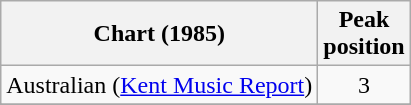<table class="wikitable">
<tr>
<th>Chart (1985)</th>
<th>Peak<br>position</th>
</tr>
<tr>
<td>Australian (<a href='#'>Kent Music Report</a>)</td>
<td align="center">3</td>
</tr>
<tr>
</tr>
<tr>
</tr>
</table>
